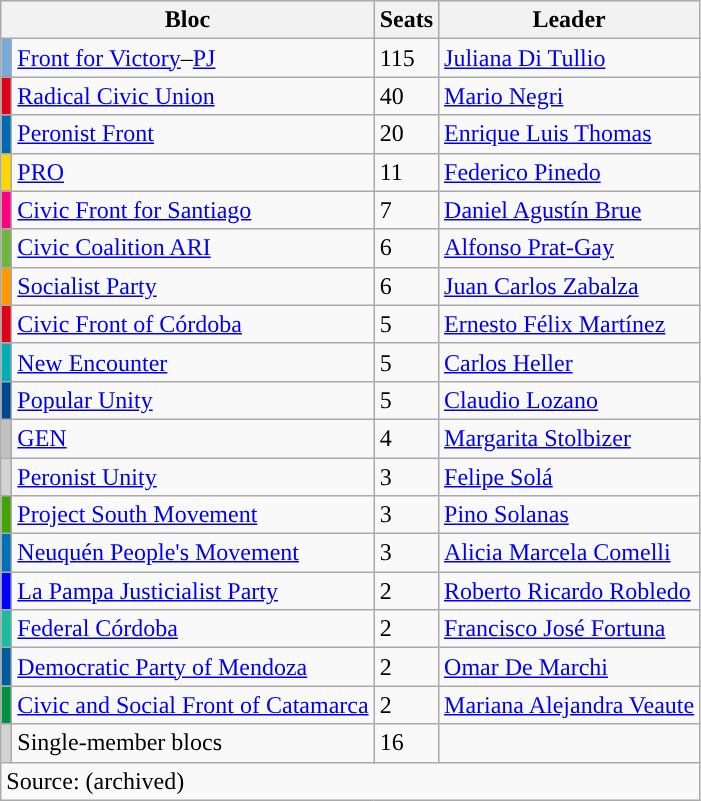<table class="wikitable">
<tr>
<th colspan="2">Bloc</th>
<th>Seats</th>
<th>Leader</th>
</tr>
<tr>
<td bgcolor="#75AADB"></td>
<td><a href='#'>Front for Victory</a>–<a href='#'>PJ</a></td>
<td>115</td>
<td><a href='#'>Juliana Di Tullio</a></td>
</tr>
<tr>
<td bgcolor="#E10019"></td>
<td><a href='#'>Radical Civic Union</a></td>
<td>40</td>
<td><a href='#'>Mario Negri</a></td>
</tr>
<tr>
<td bgcolor="#006ab0"></td>
<td><a href='#'>Peronist Front</a></td>
<td>20</td>
<td><a href='#'>Enrique Luis Thomas</a></td>
</tr>
<tr>
<td bgcolor="#ffd700"></td>
<td><a href='#'>PRO</a></td>
<td>11</td>
<td><a href='#'>Federico Pinedo</a></td>
</tr>
<tr>
<td bgcolor="#FF0080"></td>
<td><a href='#'>Civic Front for Santiago</a></td>
<td>7</td>
<td><a href='#'>Daniel Agustín Brue</a></td>
</tr>
<tr>
<td bgcolor="#6fb53e"></td>
<td><a href='#'>Civic Coalition ARI</a></td>
<td>6</td>
<td><a href='#'>Alfonso Prat-Gay</a></td>
</tr>
<tr>
<td bgcolor="#FF9900"></td>
<td><a href='#'>Socialist Party</a></td>
<td>6</td>
<td><a href='#'>Juan Carlos Zabalza</a></td>
</tr>
<tr>
<td bgcolor="#E10019"></td>
<td><a href='#'>Civic Front of Córdoba</a></td>
<td>5</td>
<td><a href='#'>Ernesto Félix Martínez</a></td>
</tr>
<tr>
<td bgcolor="#03ACB6"></td>
<td><a href='#'>New Encounter</a></td>
<td>5</td>
<td><a href='#'>Carlos Heller</a></td>
</tr>
<tr>
<td bgcolor="#00478F"></td>
<td><a href='#'>Popular Unity</a></td>
<td>5</td>
<td><a href='#'>Claudio Lozano</a></td>
</tr>
<tr>
<td bgcolor="#C0C0C0"></td>
<td><a href='#'>GEN</a></td>
<td>4</td>
<td><a href='#'>Margarita Stolbizer</a></td>
</tr>
<tr>
<td bgcolor="#D3D3D3"></td>
<td><a href='#'>Peronist Unity</a></td>
<td>3</td>
<td><a href='#'>Felipe Solá</a></td>
</tr>
<tr>
<td bgcolor="#41A400"></td>
<td><a href='#'>Project South Movement</a></td>
<td>3</td>
<td><a href='#'>Pino Solanas</a></td>
</tr>
<tr>
<td bgcolor="#0070b8"></td>
<td><a href='#'>Neuquén People's Movement</a></td>
<td>3</td>
<td><a href='#'>Alicia Marcela Comelli</a></td>
</tr>
<tr>
<td bgcolor="blue"></td>
<td><a href='#'>La Pampa Justicialist Party</a></td>
<td>2</td>
<td><a href='#'>Roberto Ricardo Robledo</a></td>
</tr>
<tr>
<td bgcolor="#19bc9d"></td>
<td><a href='#'>Federal Córdoba</a></td>
<td>2</td>
<td><a href='#'>Francisco José Fortuna</a></td>
</tr>
<tr>
<td bgcolor="#005C9E"></td>
<td><a href='#'>Democratic Party of Mendoza</a></td>
<td>2</td>
<td><a href='#'>Omar De Marchi</a></td>
</tr>
<tr>
<td bgcolor="#009241"></td>
<td><a href='#'>Civic and Social Front of Catamarca</a></td>
<td>2</td>
<td><a href='#'>Mariana Alejandra Veaute</a></td>
</tr>
<tr>
<td bgcolor="#D3D3D3"></td>
<td>Single-member blocs</td>
<td>16</td>
<td></td>
</tr>
<tr>
<td colspan=4>Source:  (archived)</td>
</tr>
</table>
